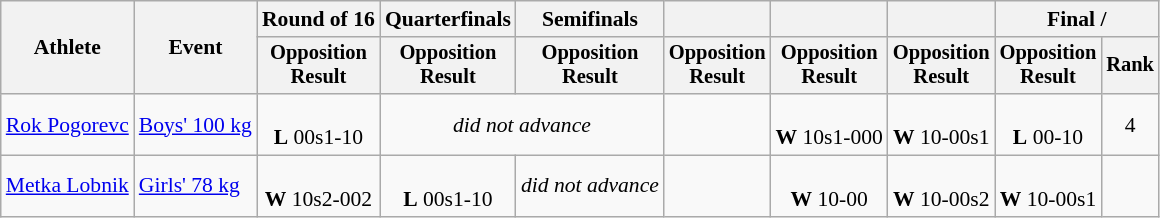<table class="wikitable" style="text-align:center;font-size:90%">
<tr>
<th rowspan=2>Athlete</th>
<th rowspan=2>Event</th>
<th>Round of 16</th>
<th>Quarterfinals</th>
<th>Semifinals</th>
<th></th>
<th></th>
<th></th>
<th colspan=2>Final / </th>
</tr>
<tr style="font-size:95%">
<th>Opposition<br>Result</th>
<th>Opposition<br>Result</th>
<th>Opposition<br>Result</th>
<th>Opposition<br>Result</th>
<th>Opposition<br>Result</th>
<th>Opposition<br>Result</th>
<th>Opposition<br>Result</th>
<th>Rank</th>
</tr>
<tr>
<td align=left><a href='#'>Rok Pogorevc</a></td>
<td align=left><a href='#'>Boys' 100 kg</a></td>
<td><br> <strong>L</strong> 00s1-10</td>
<td Colspan=2><em>did not advance</em></td>
<td></td>
<td><br> <strong>W</strong> 10s1-000</td>
<td><br> <strong>W</strong> 10-00s1</td>
<td><br> <strong>L</strong> 00-10</td>
<td>4</td>
</tr>
<tr>
<td align=left><a href='#'>Metka Lobnik</a></td>
<td align=left><a href='#'>Girls' 78 kg</a></td>
<td><br> <strong>W</strong> 10s2-002</td>
<td><br> <strong>L</strong> 00s1-10</td>
<td><em>did not advance</em></td>
<td></td>
<td><br> <strong>W</strong> 10-00</td>
<td><br> <strong>W</strong> 10-00s2</td>
<td><br> <strong>W</strong> 10-00s1</td>
<td></td>
</tr>
</table>
